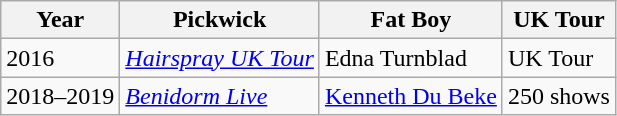<table class="wikitable sortable">
<tr>
<th>Year</th>
<th>Pickwick</th>
<th>Fat Boy</th>
<th>UK Tour</th>
</tr>
<tr>
<td>2016</td>
<td><em><a href='#'>Hairspray UK Tour</a></em></td>
<td>Edna Turnblad</td>
<td>UK Tour</td>
</tr>
<tr>
<td>2018–2019</td>
<td><em><a href='#'>Benidorm Live</a></em></td>
<td><a href='#'>Kenneth Du Beke</a></td>
<td>250 shows</td>
</tr>
</table>
